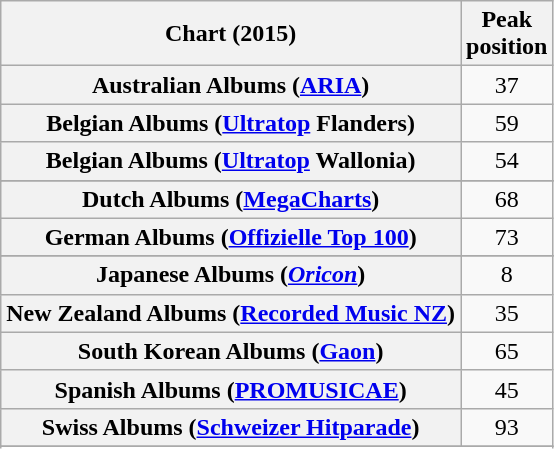<table class="wikitable sortable plainrowheaders" style="text-align:center;">
<tr>
<th>Chart (2015)</th>
<th>Peak<br>position</th>
</tr>
<tr>
<th scope="row">Australian Albums (<a href='#'>ARIA</a>)</th>
<td>37</td>
</tr>
<tr>
<th scope="row">Belgian Albums (<a href='#'>Ultratop</a> Flanders)</th>
<td>59</td>
</tr>
<tr>
<th scope="row">Belgian Albums (<a href='#'>Ultratop</a> Wallonia)</th>
<td>54</td>
</tr>
<tr>
</tr>
<tr>
<th scope="row">Dutch Albums (<a href='#'>MegaCharts</a>)</th>
<td>68</td>
</tr>
<tr>
<th scope="row">German Albums (<a href='#'>Offizielle Top 100</a>)</th>
<td>73</td>
</tr>
<tr>
</tr>
<tr>
<th scope="row">Japanese Albums (<em><a href='#'>Oricon</a></em>)</th>
<td>8</td>
</tr>
<tr>
<th scope="row">New Zealand Albums (<a href='#'>Recorded Music NZ</a>)</th>
<td>35</td>
</tr>
<tr>
<th scope="row">South Korean Albums (<a href='#'>Gaon</a>)</th>
<td>65</td>
</tr>
<tr>
<th scope="row">Spanish Albums (<a href='#'>PROMUSICAE</a>)</th>
<td>45</td>
</tr>
<tr>
<th scope="row">Swiss Albums (<a href='#'>Schweizer Hitparade</a>)</th>
<td>93</td>
</tr>
<tr>
</tr>
<tr>
</tr>
<tr>
</tr>
</table>
